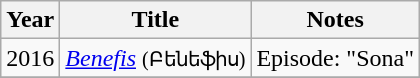<table class="wikitable sortable">
<tr>
<th>Year</th>
<th>Title</th>
<th class="unsortable">Notes</th>
</tr>
<tr>
<td>2016</td>
<td><em><a href='#'>Benefis</a></em> <small> (Բենեֆիս)</small></td>
<td>Episode: "Sona"</td>
</tr>
<tr>
</tr>
</table>
